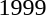<table>
<tr>
<td>1999</td>
<td></td>
<td></td>
<td></td>
</tr>
</table>
